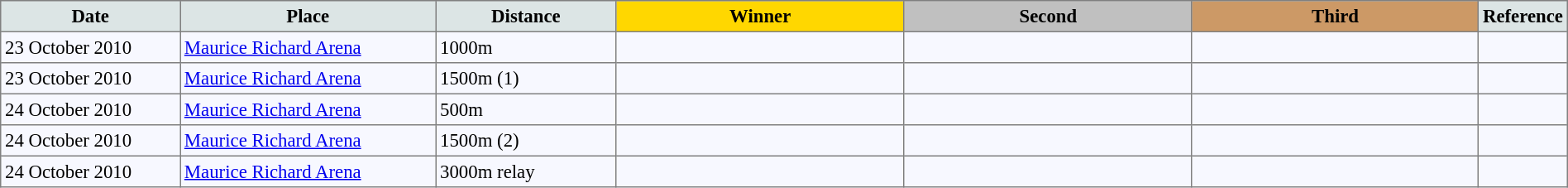<table bgcolor="#f7f8ff" cellpadding="3" cellspacing="0" border="1" style="font-size: 95%; border: gray solid 1px; border-collapse: collapse;">
<tr bgcolor="#CCCCCC">
<td align="center" bgcolor="#DCE5E5" width="150"><strong>Date</strong></td>
<td align="center" bgcolor="#DCE5E5" width="220"><strong>Place</strong></td>
<td align="center" bgcolor="#DCE5E5" width="150"><strong>Distance</strong></td>
<td align="center" bgcolor="gold" width="250"><strong>Winner</strong></td>
<td align="center" bgcolor="silver" width="250"><strong>Second</strong></td>
<td align="center" bgcolor="CC9966" width="250"><strong>Third</strong></td>
<td align="center" bgcolor="#DCE5E5" width="30"><strong>Reference</strong></td>
</tr>
<tr align="left">
<td>23 October 2010</td>
<td><a href='#'>Maurice Richard Arena</a></td>
<td>1000m</td>
<td></td>
<td></td>
<td></td>
<td></td>
</tr>
<tr align="left">
<td>23 October 2010</td>
<td><a href='#'>Maurice Richard Arena</a></td>
<td>1500m (1)</td>
<td></td>
<td></td>
<td></td>
<td></td>
</tr>
<tr align="left">
<td>24 October 2010</td>
<td><a href='#'>Maurice Richard Arena</a></td>
<td>500m</td>
<td></td>
<td></td>
<td></td>
<td></td>
</tr>
<tr align="left">
<td>24 October 2010</td>
<td><a href='#'>Maurice Richard Arena</a></td>
<td>1500m (2)</td>
<td></td>
<td></td>
<td></td>
<td></td>
</tr>
<tr align="left">
<td>24 October 2010</td>
<td><a href='#'>Maurice Richard Arena</a></td>
<td>3000m relay</td>
<td></td>
<td></td>
<td></td>
<td></td>
</tr>
</table>
